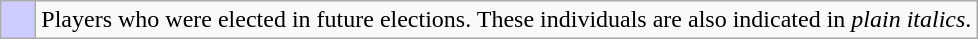<table class="wikitable">
<tr>
<td bgcolor="#ccccff">    </td>
<td>Players who were elected in future elections. These individuals are also indicated in <em>plain italics</em>.</td>
</tr>
</table>
